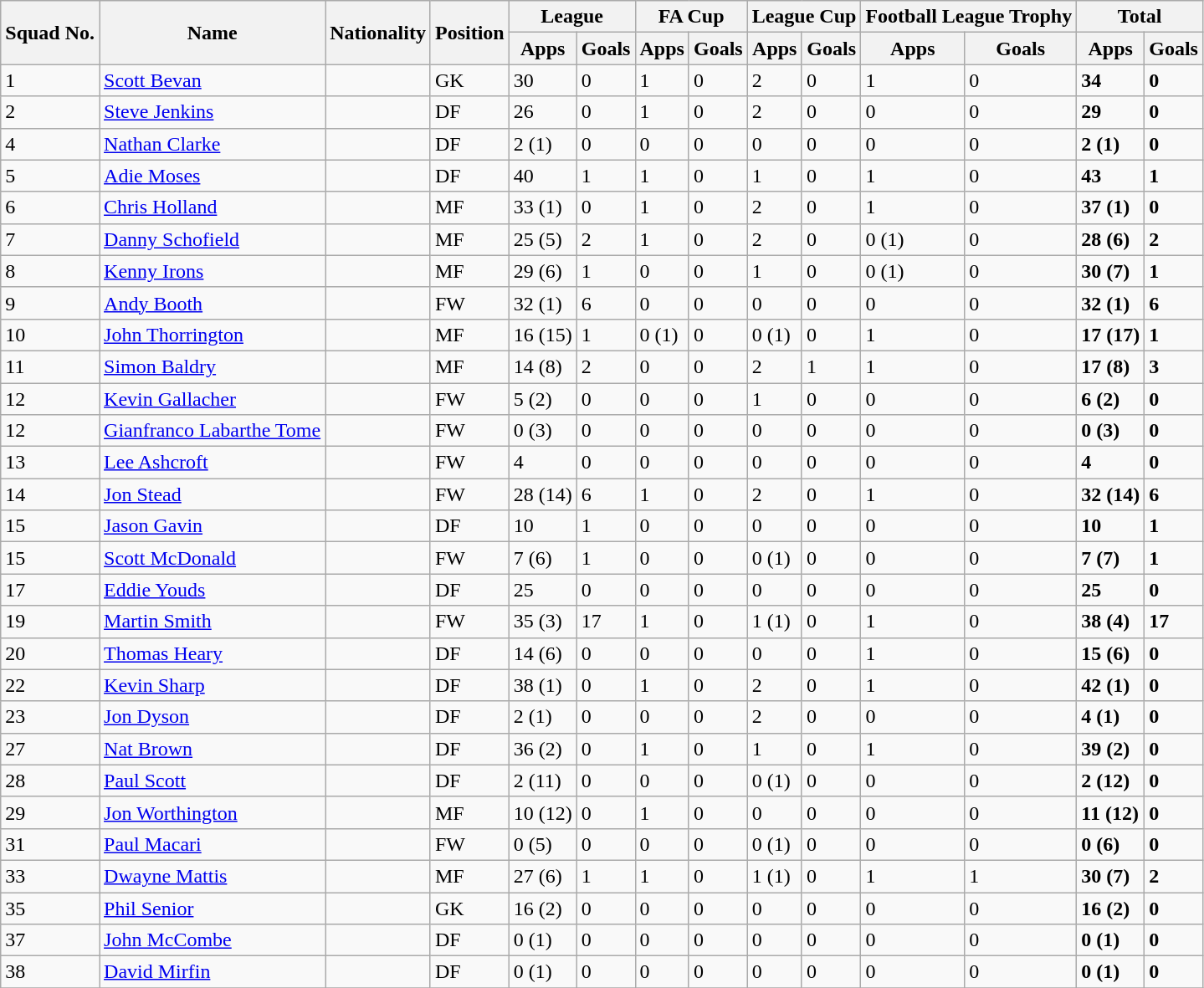<table class="wikitable sortable">
<tr>
<th scope=col rowspan=2>Squad No.</th>
<th scope=col rowspan=2>Name</th>
<th scope=col rowspan=2>Nationality</th>
<th scope=col rowspan=2>Position</th>
<th colspan=2>League</th>
<th colspan=2>FA Cup</th>
<th colspan=2>League Cup</th>
<th colspan=2>Football League Trophy</th>
<th colspan=2>Total</th>
</tr>
<tr>
<th>Apps</th>
<th>Goals</th>
<th>Apps</th>
<th>Goals</th>
<th>Apps</th>
<th>Goals</th>
<th>Apps</th>
<th>Goals</th>
<th>Apps</th>
<th>Goals</th>
</tr>
<tr>
<td>1</td>
<td><a href='#'>Scott Bevan</a></td>
<td></td>
<td>GK</td>
<td>30</td>
<td>0</td>
<td>1</td>
<td>0</td>
<td>2</td>
<td>0</td>
<td>1</td>
<td>0</td>
<td><strong>34</strong></td>
<td><strong>0</strong></td>
</tr>
<tr>
<td>2</td>
<td><a href='#'>Steve Jenkins</a></td>
<td></td>
<td>DF</td>
<td>26</td>
<td>0</td>
<td>1</td>
<td>0</td>
<td>2</td>
<td>0</td>
<td>0</td>
<td>0</td>
<td><strong>29</strong></td>
<td><strong>0</strong></td>
</tr>
<tr>
<td>4</td>
<td><a href='#'>Nathan Clarke</a></td>
<td></td>
<td>DF</td>
<td>2 (1)</td>
<td>0</td>
<td>0</td>
<td>0</td>
<td>0</td>
<td>0</td>
<td>0</td>
<td>0</td>
<td><strong>2 (1)</strong></td>
<td><strong>0</strong></td>
</tr>
<tr>
<td>5</td>
<td><a href='#'>Adie Moses</a></td>
<td></td>
<td>DF</td>
<td>40</td>
<td>1</td>
<td>1</td>
<td>0</td>
<td>1</td>
<td>0</td>
<td>1</td>
<td>0</td>
<td><strong>43</strong></td>
<td><strong>1</strong></td>
</tr>
<tr>
<td>6</td>
<td><a href='#'>Chris Holland</a></td>
<td></td>
<td>MF</td>
<td>33 (1)</td>
<td>0</td>
<td>1</td>
<td>0</td>
<td>2</td>
<td>0</td>
<td>1</td>
<td>0</td>
<td><strong>37 (1)</strong></td>
<td><strong>0</strong></td>
</tr>
<tr>
<td>7</td>
<td><a href='#'>Danny Schofield</a></td>
<td></td>
<td>MF</td>
<td>25 (5)</td>
<td>2</td>
<td>1</td>
<td>0</td>
<td>2</td>
<td>0</td>
<td>0 (1)</td>
<td>0</td>
<td><strong>28 (6)</strong></td>
<td><strong>2</strong></td>
</tr>
<tr>
<td>8</td>
<td><a href='#'>Kenny Irons</a></td>
<td></td>
<td>MF</td>
<td>29 (6)</td>
<td>1</td>
<td>0</td>
<td>0</td>
<td>1</td>
<td>0</td>
<td>0 (1)</td>
<td>0</td>
<td><strong>30 (7)</strong></td>
<td><strong>1</strong></td>
</tr>
<tr>
<td>9</td>
<td><a href='#'>Andy Booth</a></td>
<td></td>
<td>FW</td>
<td>32 (1)</td>
<td>6</td>
<td>0</td>
<td>0</td>
<td>0</td>
<td>0</td>
<td>0</td>
<td>0</td>
<td><strong>32 (1)</strong></td>
<td><strong>6</strong></td>
</tr>
<tr>
<td>10</td>
<td><a href='#'>John Thorrington</a></td>
<td></td>
<td>MF</td>
<td>16 (15)</td>
<td>1</td>
<td>0 (1)</td>
<td>0</td>
<td>0 (1)</td>
<td>0</td>
<td>1</td>
<td>0</td>
<td><strong>17 (17)</strong></td>
<td><strong>1</strong></td>
</tr>
<tr>
<td>11</td>
<td><a href='#'>Simon Baldry</a></td>
<td></td>
<td>MF</td>
<td>14 (8)</td>
<td>2</td>
<td>0</td>
<td>0</td>
<td>2</td>
<td>1</td>
<td>1</td>
<td>0</td>
<td><strong>17 (8)</strong></td>
<td><strong>3</strong></td>
</tr>
<tr>
<td>12</td>
<td><a href='#'>Kevin Gallacher</a></td>
<td></td>
<td>FW</td>
<td>5 (2)</td>
<td>0</td>
<td>0</td>
<td>0</td>
<td>1</td>
<td>0</td>
<td>0</td>
<td>0</td>
<td><strong>6 (2)</strong></td>
<td><strong>0</strong></td>
</tr>
<tr>
<td>12</td>
<td><a href='#'>Gianfranco Labarthe Tome</a></td>
<td></td>
<td>FW</td>
<td>0 (3)</td>
<td>0</td>
<td>0</td>
<td>0</td>
<td>0</td>
<td>0</td>
<td>0</td>
<td>0</td>
<td><strong>0 (3)</strong></td>
<td><strong>0</strong></td>
</tr>
<tr>
<td>13</td>
<td><a href='#'>Lee Ashcroft</a></td>
<td></td>
<td>FW</td>
<td>4</td>
<td>0</td>
<td>0</td>
<td>0</td>
<td>0</td>
<td>0</td>
<td>0</td>
<td>0</td>
<td><strong>4</strong></td>
<td><strong>0</strong></td>
</tr>
<tr>
<td>14</td>
<td><a href='#'>Jon Stead</a></td>
<td></td>
<td>FW</td>
<td>28 (14)</td>
<td>6</td>
<td>1</td>
<td>0</td>
<td>2</td>
<td>0</td>
<td>1</td>
<td>0</td>
<td><strong>32 (14)</strong></td>
<td><strong>6</strong></td>
</tr>
<tr>
<td>15</td>
<td><a href='#'>Jason Gavin</a></td>
<td></td>
<td>DF</td>
<td>10</td>
<td>1</td>
<td>0</td>
<td>0</td>
<td>0</td>
<td>0</td>
<td>0</td>
<td>0</td>
<td><strong>10</strong></td>
<td><strong>1</strong></td>
</tr>
<tr>
<td>15</td>
<td><a href='#'>Scott McDonald</a></td>
<td></td>
<td>FW</td>
<td>7 (6)</td>
<td>1</td>
<td>0</td>
<td>0</td>
<td>0 (1)</td>
<td>0</td>
<td>0</td>
<td>0</td>
<td><strong>7 (7)</strong></td>
<td><strong>1</strong></td>
</tr>
<tr>
<td>17</td>
<td><a href='#'>Eddie Youds</a></td>
<td></td>
<td>DF</td>
<td>25</td>
<td>0</td>
<td>0</td>
<td>0</td>
<td>0</td>
<td>0</td>
<td>0</td>
<td>0</td>
<td><strong>25</strong></td>
<td><strong>0</strong></td>
</tr>
<tr>
<td>19</td>
<td><a href='#'>Martin Smith</a></td>
<td></td>
<td>FW</td>
<td>35 (3)</td>
<td>17</td>
<td>1</td>
<td>0</td>
<td>1 (1)</td>
<td>0</td>
<td>1</td>
<td>0</td>
<td><strong>38 (4)</strong></td>
<td><strong>17</strong></td>
</tr>
<tr>
<td>20</td>
<td><a href='#'>Thomas Heary</a></td>
<td></td>
<td>DF</td>
<td>14 (6)</td>
<td>0</td>
<td>0</td>
<td>0</td>
<td>0</td>
<td>0</td>
<td>1</td>
<td>0</td>
<td><strong>15 (6)</strong></td>
<td><strong>0</strong></td>
</tr>
<tr>
<td>22</td>
<td><a href='#'>Kevin Sharp</a></td>
<td></td>
<td>DF</td>
<td>38 (1)</td>
<td>0</td>
<td>1</td>
<td>0</td>
<td>2</td>
<td>0</td>
<td>1</td>
<td>0</td>
<td><strong>42 (1)</strong></td>
<td><strong>0</strong></td>
</tr>
<tr>
<td>23</td>
<td><a href='#'>Jon Dyson</a></td>
<td></td>
<td>DF</td>
<td>2 (1)</td>
<td>0</td>
<td>0</td>
<td>0</td>
<td>2</td>
<td>0</td>
<td>0</td>
<td>0</td>
<td><strong>4 (1)</strong></td>
<td><strong>0</strong></td>
</tr>
<tr>
<td>27</td>
<td><a href='#'>Nat Brown</a></td>
<td></td>
<td>DF</td>
<td>36 (2)</td>
<td>0</td>
<td>1</td>
<td>0</td>
<td>1</td>
<td>0</td>
<td>1</td>
<td>0</td>
<td><strong>39 (2)</strong></td>
<td><strong>0</strong></td>
</tr>
<tr>
<td>28</td>
<td><a href='#'>Paul Scott</a></td>
<td></td>
<td>DF</td>
<td>2 (11)</td>
<td>0</td>
<td>0</td>
<td>0</td>
<td>0 (1)</td>
<td>0</td>
<td>0</td>
<td>0</td>
<td><strong>2 (12)</strong></td>
<td><strong>0</strong></td>
</tr>
<tr>
<td>29</td>
<td><a href='#'>Jon Worthington</a></td>
<td></td>
<td>MF</td>
<td>10 (12)</td>
<td>0</td>
<td>1</td>
<td>0</td>
<td>0</td>
<td>0</td>
<td>0</td>
<td>0</td>
<td><strong>11 (12)</strong></td>
<td><strong>0</strong></td>
</tr>
<tr>
<td>31</td>
<td><a href='#'>Paul Macari</a></td>
<td></td>
<td>FW</td>
<td>0 (5)</td>
<td>0</td>
<td>0</td>
<td>0</td>
<td>0 (1)</td>
<td>0</td>
<td>0</td>
<td>0</td>
<td><strong>0 (6)</strong></td>
<td><strong>0</strong></td>
</tr>
<tr>
<td>33</td>
<td><a href='#'>Dwayne Mattis</a></td>
<td></td>
<td>MF</td>
<td>27 (6)</td>
<td>1</td>
<td>1</td>
<td>0</td>
<td>1 (1)</td>
<td>0</td>
<td>1</td>
<td>1</td>
<td><strong>30 (7)</strong></td>
<td><strong>2</strong></td>
</tr>
<tr>
<td>35</td>
<td><a href='#'>Phil Senior</a></td>
<td></td>
<td>GK</td>
<td>16 (2)</td>
<td>0</td>
<td>0</td>
<td>0</td>
<td>0</td>
<td>0</td>
<td>0</td>
<td>0</td>
<td><strong>16 (2)</strong></td>
<td><strong>0</strong></td>
</tr>
<tr>
<td>37</td>
<td><a href='#'>John McCombe</a></td>
<td></td>
<td>DF</td>
<td>0 (1)</td>
<td>0</td>
<td>0</td>
<td>0</td>
<td>0</td>
<td>0</td>
<td>0</td>
<td>0</td>
<td><strong>0 (1)</strong></td>
<td><strong>0</strong></td>
</tr>
<tr>
<td>38</td>
<td><a href='#'>David Mirfin</a></td>
<td></td>
<td>DF</td>
<td>0 (1)</td>
<td>0</td>
<td>0</td>
<td>0</td>
<td>0</td>
<td>0</td>
<td>0</td>
<td>0</td>
<td><strong>0 (1)</strong></td>
<td><strong>0</strong></td>
</tr>
<tr>
</tr>
</table>
